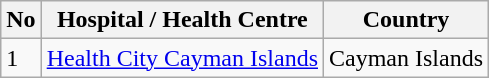<table class="wikitable sortable">
<tr>
<th>No</th>
<th>Hospital / Health Centre</th>
<th>Country</th>
</tr>
<tr>
<td>1</td>
<td><a href='#'>Health City Cayman Islands</a></td>
<td rowspan="1">Cayman Islands</td>
</tr>
</table>
